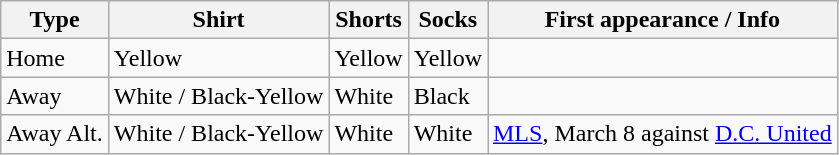<table class="wikitable">
<tr>
<th>Type</th>
<th>Shirt</th>
<th>Shorts</th>
<th>Socks</th>
<th>First appearance / Info</th>
</tr>
<tr>
<td>Home</td>
<td>Yellow</td>
<td>Yellow</td>
<td>Yellow</td>
<td></td>
</tr>
<tr>
<td>Away</td>
<td>White / Black-Yellow</td>
<td>White</td>
<td>Black</td>
<td></td>
</tr>
<tr>
<td>Away Alt.</td>
<td>White / Black-Yellow</td>
<td>White</td>
<td>White</td>
<td><a href='#'>MLS</a>, March 8 against <a href='#'>D.C. United</a></td>
</tr>
</table>
